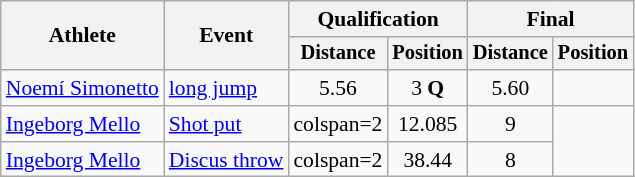<table class=wikitable style="font-size:90%">
<tr>
<th rowspan=2>Athlete</th>
<th rowspan=2>Event</th>
<th colspan=2>Qualification</th>
<th colspan=2>Final</th>
</tr>
<tr style="font-size:95%">
<th>Distance</th>
<th>Position</th>
<th>Distance</th>
<th>Position</th>
</tr>
<tr align=center>
<td align=left><a href='#'>Noemí Simonetto</a></td>
<td align=left><a href='#'>long jump</a></td>
<td>5.56</td>
<td>3 <strong>Q</strong></td>
<td>5.60</td>
<td></td>
</tr>
<tr align=center>
<td align=left><a href='#'>Ingeborg Mello</a></td>
<td align=left><a href='#'>Shot put</a></td>
<td>colspan=2 </td>
<td>12.085</td>
<td>9</td>
</tr>
<tr align=center>
<td align=left><a href='#'>Ingeborg Mello</a></td>
<td align=left><a href='#'>Discus throw</a></td>
<td>colspan=2 </td>
<td>38.44</td>
<td>8</td>
</tr>
</table>
